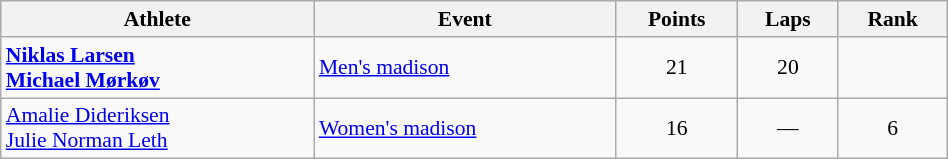<table class=wikitable style=font-size:90%;text-align:center;width:50%>
<tr>
<th>Athlete</th>
<th>Event</th>
<th>Points</th>
<th>Laps</th>
<th>Rank</th>
</tr>
<tr>
<td align=left><strong><a href='#'>Niklas Larsen</a><br><a href='#'>Michael Mørkøv</a></strong></td>
<td align=left><a href='#'>Men's madison</a></td>
<td>21</td>
<td>20</td>
<td></td>
</tr>
<tr>
<td align=left><a href='#'>Amalie Dideriksen</a><br><a href='#'>Julie Norman Leth</a></td>
<td align=left><a href='#'>Women's madison</a></td>
<td>16</td>
<td>—</td>
<td>6</td>
</tr>
</table>
